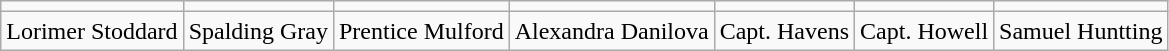<table class="wikitable">
<tr>
<td></td>
<td></td>
<td></td>
<td></td>
<td></td>
<td></td>
<td></td>
</tr>
<tr>
<td>Lorimer Stoddard</td>
<td>Spalding Gray</td>
<td>Prentice Mulford</td>
<td>Alexandra Danilova</td>
<td>Capt. Havens</td>
<td>Capt. Howell</td>
<td>Samuel Huntting</td>
</tr>
</table>
